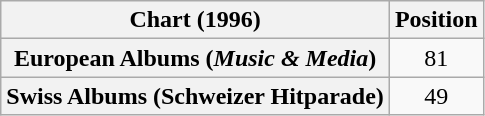<table class="wikitable sortable plainrowheaders" style="text-align:center">
<tr>
<th scope="col">Chart (1996)</th>
<th scope="col">Position</th>
</tr>
<tr>
<th scope="row">European Albums (<em>Music & Media</em>)</th>
<td>81</td>
</tr>
<tr>
<th scope="row">Swiss Albums (Schweizer Hitparade)</th>
<td>49</td>
</tr>
</table>
